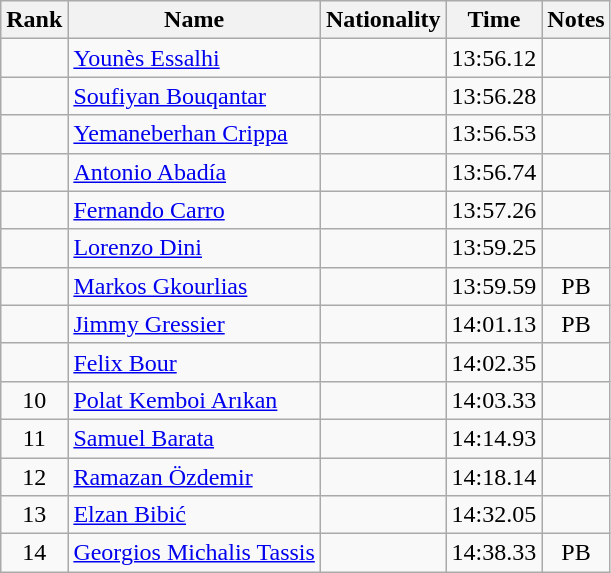<table class="wikitable sortable" style="text-align:center">
<tr>
<th>Rank</th>
<th>Name</th>
<th>Nationality</th>
<th>Time</th>
<th>Notes</th>
</tr>
<tr>
<td></td>
<td align=left><a href='#'>Younès Essalhi</a></td>
<td align=left></td>
<td>13:56.12</td>
<td></td>
</tr>
<tr>
<td></td>
<td align=left><a href='#'>Soufiyan Bouqantar</a></td>
<td align=left></td>
<td>13:56.28</td>
<td></td>
</tr>
<tr>
<td></td>
<td align=left><a href='#'>Yemaneberhan Crippa</a></td>
<td align=left></td>
<td>13:56.53</td>
<td></td>
</tr>
<tr>
<td></td>
<td align=left><a href='#'>Antonio Abadía</a></td>
<td align=left></td>
<td>13:56.74</td>
<td></td>
</tr>
<tr>
<td></td>
<td align=left><a href='#'>Fernando Carro</a></td>
<td align=left></td>
<td>13:57.26</td>
<td></td>
</tr>
<tr>
<td></td>
<td align=left><a href='#'>Lorenzo Dini</a></td>
<td align=left></td>
<td>13:59.25</td>
<td></td>
</tr>
<tr>
<td></td>
<td align=left><a href='#'>Markos Gkourlias</a></td>
<td align=left></td>
<td>13:59.59</td>
<td>PB</td>
</tr>
<tr>
<td></td>
<td align=left><a href='#'>Jimmy Gressier</a></td>
<td align=left></td>
<td>14:01.13</td>
<td>PB</td>
</tr>
<tr>
<td></td>
<td align=left><a href='#'>Felix Bour</a></td>
<td align=left></td>
<td>14:02.35</td>
<td></td>
</tr>
<tr>
<td>10</td>
<td align=left><a href='#'>Polat Kemboi Arıkan</a></td>
<td align=left></td>
<td>14:03.33</td>
<td></td>
</tr>
<tr>
<td>11</td>
<td align=left><a href='#'>Samuel Barata</a></td>
<td align=left></td>
<td>14:14.93</td>
<td></td>
</tr>
<tr>
<td>12</td>
<td align=left><a href='#'>Ramazan Özdemir</a></td>
<td align=left></td>
<td>14:18.14</td>
<td></td>
</tr>
<tr>
<td>13</td>
<td align=left><a href='#'>Elzan Bibić</a></td>
<td align=left></td>
<td>14:32.05</td>
<td></td>
</tr>
<tr>
<td>14</td>
<td align=left><a href='#'>Georgios Michalis Tassis</a></td>
<td align=left></td>
<td>14:38.33</td>
<td>PB</td>
</tr>
</table>
